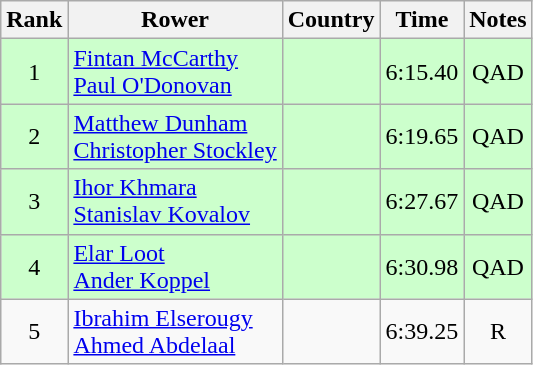<table class="wikitable" style="text-align:center">
<tr>
<th>Rank</th>
<th>Rower</th>
<th>Country</th>
<th>Time</th>
<th>Notes</th>
</tr>
<tr bgcolor=ccffcc>
<td>1</td>
<td align="left"><a href='#'>Fintan McCarthy</a><br><a href='#'>Paul O'Donovan</a></td>
<td align="left"></td>
<td>6:15.40</td>
<td>QAD</td>
</tr>
<tr bgcolor=ccffcc>
<td>2</td>
<td align="left"><a href='#'>Matthew Dunham</a><br><a href='#'>Christopher Stockley</a></td>
<td align="left"></td>
<td>6:19.65</td>
<td>QAD</td>
</tr>
<tr bgcolor=ccffcc>
<td>3</td>
<td align="left"><a href='#'>Ihor Khmara</a><br><a href='#'>Stanislav Kovalov</a></td>
<td align="left"></td>
<td>6:27.67</td>
<td>QAD</td>
</tr>
<tr bgcolor=ccffcc>
<td>4</td>
<td align="left"><a href='#'>Elar Loot</a><br><a href='#'>Ander Koppel</a></td>
<td align="left"></td>
<td>6:30.98</td>
<td>QAD</td>
</tr>
<tr>
<td>5</td>
<td align="left"><a href='#'>Ibrahim Elserougy</a><br><a href='#'>Ahmed Abdelaal</a></td>
<td align="left"></td>
<td>6:39.25</td>
<td>R</td>
</tr>
</table>
